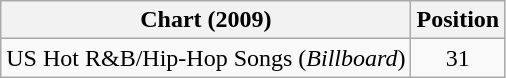<table class="wikitable">
<tr>
<th>Chart (2009)</th>
<th>Position</th>
</tr>
<tr>
<td>US Hot R&B/Hip-Hop Songs (<em>Billboard</em>)</td>
<td align="center">31</td>
</tr>
</table>
